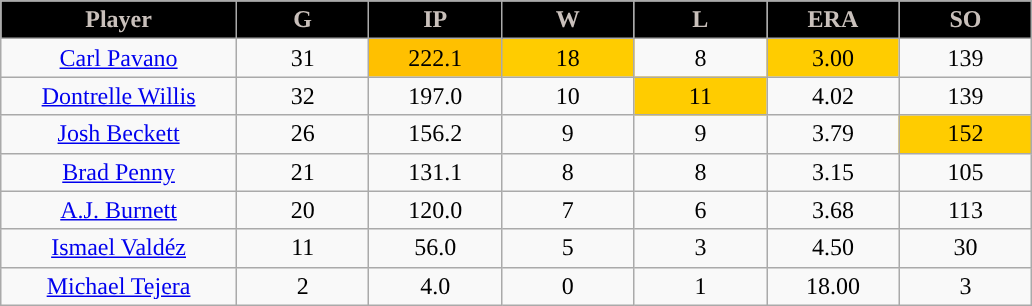<table class="wikitable sortable">
<tr>
<th style=" background:#000000; color:#C9C0BB;" width="16%">Player</th>
<th style=" background:#000000; color:#C9C0BB;" width="9%">G</th>
<th style=" background:#000000; color:#C9C0BB;" width="9%">IP</th>
<th style=" background:#000000; color:#C9C0BB;" width="9%">W</th>
<th style=" background:#000000; color:#C9C0BB;" width="9%">L</th>
<th style=" background:#000000; color:#C9C0BB;" width="9%">ERA</th>
<th style=" background:#000000; color:#C9C0BB;" width="9%">SO</th>
</tr>
<tr align=center>
<td><a href='#'>Carl Pavano</a></td>
<td>31</td>
<td bgcolor="#FFCC00'">222.1</td>
<td bgcolor="#FFCC00">18</td>
<td>8</td>
<td bgcolor="#FFCC00">3.00</td>
<td>139</td>
</tr>
<tr align=center>
<td><a href='#'>Dontrelle Willis</a></td>
<td>32</td>
<td>197.0</td>
<td>10</td>
<td bgcolor="#FFCC00">11</td>
<td>4.02</td>
<td>139</td>
</tr>
<tr align=center>
<td><a href='#'>Josh Beckett</a></td>
<td>26</td>
<td>156.2</td>
<td>9</td>
<td>9</td>
<td>3.79</td>
<td bgcolor="#FFCC00">152</td>
</tr>
<tr align=center>
<td><a href='#'>Brad Penny</a></td>
<td>21</td>
<td>131.1</td>
<td>8</td>
<td>8</td>
<td>3.15</td>
<td>105</td>
</tr>
<tr align=center>
<td><a href='#'>A.J. Burnett</a></td>
<td>20</td>
<td>120.0</td>
<td>7</td>
<td>6</td>
<td>3.68</td>
<td>113</td>
</tr>
<tr align=center>
<td><a href='#'>Ismael Valdéz</a></td>
<td>11</td>
<td>56.0</td>
<td>5</td>
<td>3</td>
<td>4.50</td>
<td>30</td>
</tr>
<tr align=center>
<td><a href='#'>Michael Tejera</a></td>
<td>2</td>
<td>4.0</td>
<td>0</td>
<td>1</td>
<td>18.00</td>
<td>3</td>
</tr>
</table>
